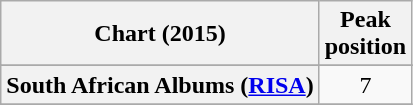<table class="wikitable sortable plainrowheaders" style="text-align:center">
<tr>
<th scope="col">Chart (2015)</th>
<th scope="col">Peak<br>position</th>
</tr>
<tr>
</tr>
<tr>
</tr>
<tr>
<th scope="row">South African Albums (<a href='#'>RISA</a>)</th>
<td>7</td>
</tr>
<tr>
</tr>
</table>
